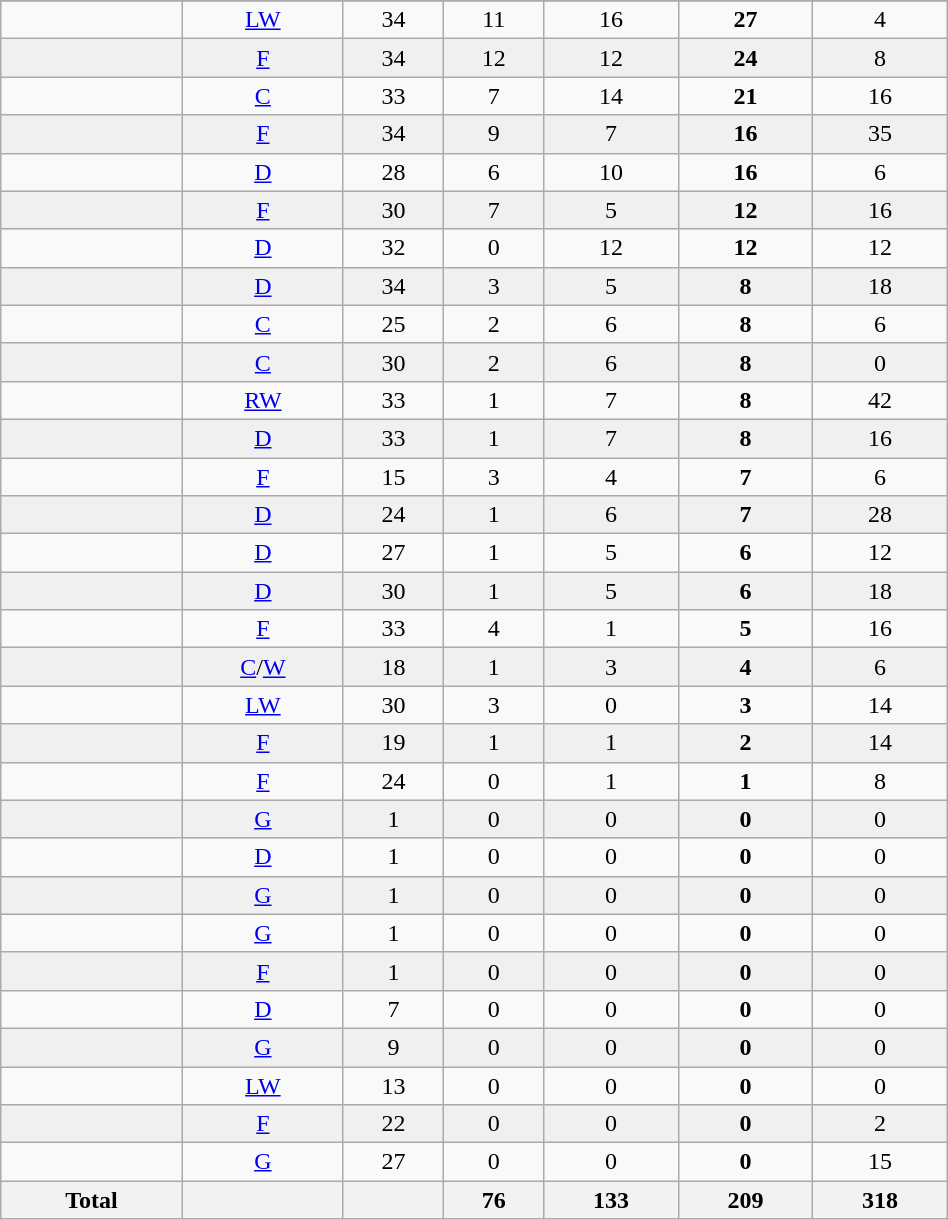<table class="wikitable sortable" width ="50%">
<tr align="center">
</tr>
<tr align="center" bgcolor="">
<td></td>
<td><a href='#'>LW</a></td>
<td>34</td>
<td>11</td>
<td>16</td>
<td><strong>27</strong></td>
<td>4</td>
</tr>
<tr align="center" bgcolor="f0f0f0">
<td></td>
<td><a href='#'>F</a></td>
<td>34</td>
<td>12</td>
<td>12</td>
<td><strong>24</strong></td>
<td>8</td>
</tr>
<tr align="center" bgcolor="">
<td></td>
<td><a href='#'>C</a></td>
<td>33</td>
<td>7</td>
<td>14</td>
<td><strong>21</strong></td>
<td>16</td>
</tr>
<tr align="center" bgcolor="f0f0f0">
<td></td>
<td><a href='#'>F</a></td>
<td>34</td>
<td>9</td>
<td>7</td>
<td><strong>16</strong></td>
<td>35</td>
</tr>
<tr align="center" bgcolor="">
<td></td>
<td><a href='#'>D</a></td>
<td>28</td>
<td>6</td>
<td>10</td>
<td><strong>16</strong></td>
<td>6</td>
</tr>
<tr align="center" bgcolor="f0f0f0">
<td></td>
<td><a href='#'>F</a></td>
<td>30</td>
<td>7</td>
<td>5</td>
<td><strong>12</strong></td>
<td>16</td>
</tr>
<tr align="center" bgcolor="">
<td></td>
<td><a href='#'>D</a></td>
<td>32</td>
<td>0</td>
<td>12</td>
<td><strong>12</strong></td>
<td>12</td>
</tr>
<tr align="center" bgcolor="f0f0f0">
<td></td>
<td><a href='#'>D</a></td>
<td>34</td>
<td>3</td>
<td>5</td>
<td><strong>8</strong></td>
<td>18</td>
</tr>
<tr align="center" bgcolor="">
<td></td>
<td><a href='#'>C</a></td>
<td>25</td>
<td>2</td>
<td>6</td>
<td><strong>8</strong></td>
<td>6</td>
</tr>
<tr align="center" bgcolor="f0f0f0">
<td></td>
<td><a href='#'>C</a></td>
<td>30</td>
<td>2</td>
<td>6</td>
<td><strong>8</strong></td>
<td>0</td>
</tr>
<tr align="center" bgcolor="">
<td></td>
<td><a href='#'>RW</a></td>
<td>33</td>
<td>1</td>
<td>7</td>
<td><strong>8</strong></td>
<td>42</td>
</tr>
<tr align="center" bgcolor="f0f0f0">
<td></td>
<td><a href='#'>D</a></td>
<td>33</td>
<td>1</td>
<td>7</td>
<td><strong>8</strong></td>
<td>16</td>
</tr>
<tr align="center" bgcolor="">
<td></td>
<td><a href='#'>F</a></td>
<td>15</td>
<td>3</td>
<td>4</td>
<td><strong>7</strong></td>
<td>6</td>
</tr>
<tr align="center" bgcolor="f0f0f0">
<td></td>
<td><a href='#'>D</a></td>
<td>24</td>
<td>1</td>
<td>6</td>
<td><strong>7</strong></td>
<td>28</td>
</tr>
<tr align="center" bgcolor="">
<td></td>
<td><a href='#'>D</a></td>
<td>27</td>
<td>1</td>
<td>5</td>
<td><strong>6</strong></td>
<td>12</td>
</tr>
<tr align="center" bgcolor="f0f0f0">
<td></td>
<td><a href='#'>D</a></td>
<td>30</td>
<td>1</td>
<td>5</td>
<td><strong>6</strong></td>
<td>18</td>
</tr>
<tr align="center" bgcolor="">
<td></td>
<td><a href='#'>F</a></td>
<td>33</td>
<td>4</td>
<td>1</td>
<td><strong>5</strong></td>
<td>16</td>
</tr>
<tr align="center" bgcolor="f0f0f0">
<td></td>
<td><a href='#'>C</a>/<a href='#'>W</a></td>
<td>18</td>
<td>1</td>
<td>3</td>
<td><strong>4</strong></td>
<td>6</td>
</tr>
<tr align="center" bgcolor="">
<td></td>
<td><a href='#'>LW</a></td>
<td>30</td>
<td>3</td>
<td>0</td>
<td><strong>3</strong></td>
<td>14</td>
</tr>
<tr align="center" bgcolor="f0f0f0">
<td></td>
<td><a href='#'>F</a></td>
<td>19</td>
<td>1</td>
<td>1</td>
<td><strong>2</strong></td>
<td>14</td>
</tr>
<tr align="center" bgcolor="">
<td></td>
<td><a href='#'>F</a></td>
<td>24</td>
<td>0</td>
<td>1</td>
<td><strong>1</strong></td>
<td>8</td>
</tr>
<tr align="center" bgcolor="f0f0f0">
<td></td>
<td><a href='#'>G</a></td>
<td>1</td>
<td>0</td>
<td>0</td>
<td><strong>0</strong></td>
<td>0</td>
</tr>
<tr align="center" bgcolor="">
<td></td>
<td><a href='#'>D</a></td>
<td>1</td>
<td>0</td>
<td>0</td>
<td><strong>0</strong></td>
<td>0</td>
</tr>
<tr align="center" bgcolor="f0f0f0">
<td></td>
<td><a href='#'>G</a></td>
<td>1</td>
<td>0</td>
<td>0</td>
<td><strong>0</strong></td>
<td>0</td>
</tr>
<tr align="center" bgcolor="">
<td></td>
<td><a href='#'>G</a></td>
<td>1</td>
<td>0</td>
<td>0</td>
<td><strong>0</strong></td>
<td>0</td>
</tr>
<tr align="center" bgcolor="f0f0f0">
<td></td>
<td><a href='#'>F</a></td>
<td>1</td>
<td>0</td>
<td>0</td>
<td><strong>0</strong></td>
<td>0</td>
</tr>
<tr align="center" bgcolor="">
<td></td>
<td><a href='#'>D</a></td>
<td>7</td>
<td>0</td>
<td>0</td>
<td><strong>0</strong></td>
<td>0</td>
</tr>
<tr align="center" bgcolor="f0f0f0">
<td></td>
<td><a href='#'>G</a></td>
<td>9</td>
<td>0</td>
<td>0</td>
<td><strong>0</strong></td>
<td>0</td>
</tr>
<tr align="center" bgcolor="">
<td></td>
<td><a href='#'>LW</a></td>
<td>13</td>
<td>0</td>
<td>0</td>
<td><strong>0</strong></td>
<td>0</td>
</tr>
<tr align="center" bgcolor="f0f0f0">
<td></td>
<td><a href='#'>F</a></td>
<td>22</td>
<td>0</td>
<td>0</td>
<td><strong>0</strong></td>
<td>2</td>
</tr>
<tr align="center" bgcolor="">
<td></td>
<td><a href='#'>G</a></td>
<td>27</td>
<td>0</td>
<td>0</td>
<td><strong>0</strong></td>
<td>15</td>
</tr>
<tr>
<th>Total</th>
<th></th>
<th></th>
<th>76</th>
<th>133</th>
<th>209</th>
<th>318</th>
</tr>
</table>
